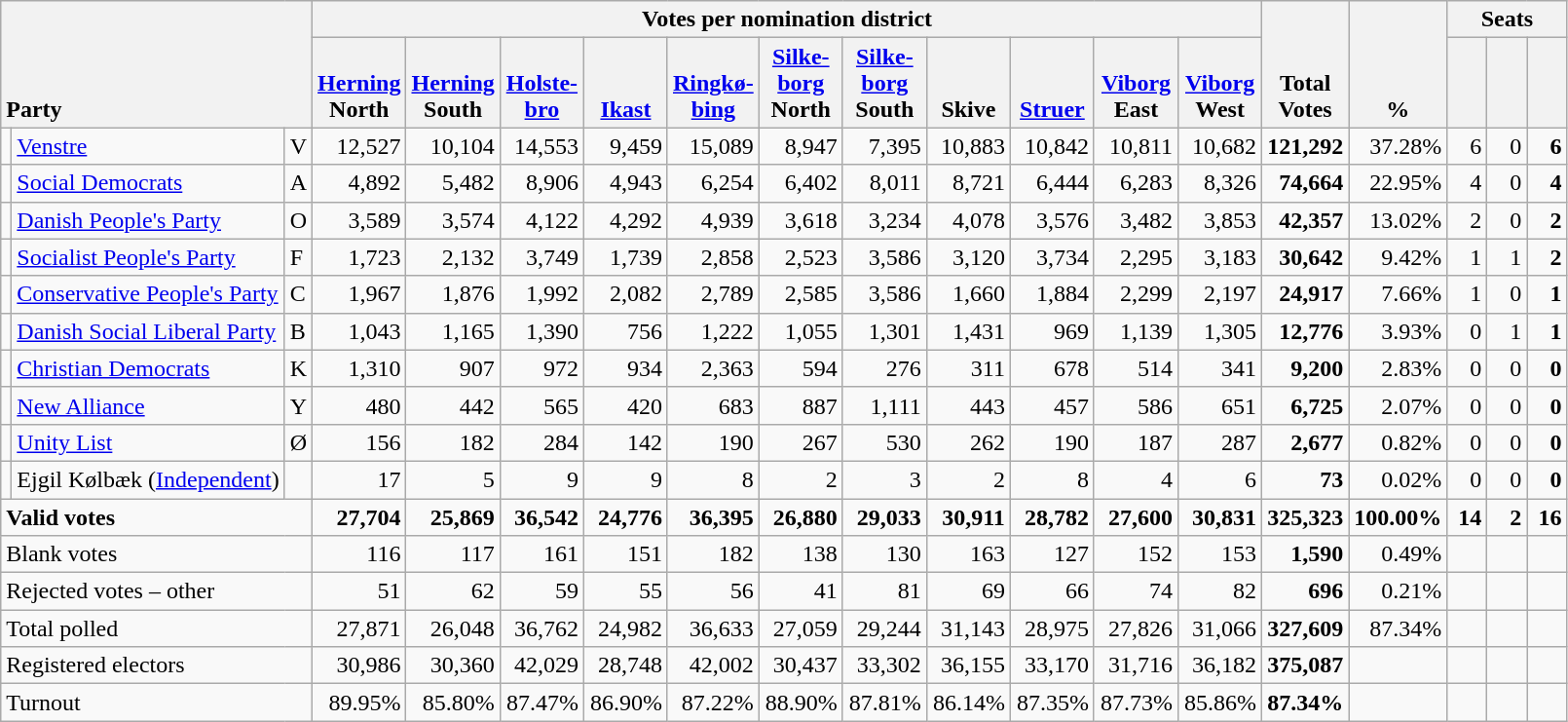<table class="wikitable" border="1" style="text-align:right;">
<tr>
<th style="text-align:left;" valign=bottom rowspan=2 colspan=3>Party</th>
<th colspan=11>Votes per nomination district</th>
<th align=center valign=bottom rowspan=2 width="50">Total Votes</th>
<th align=center valign=bottom rowspan=2 width="50">%</th>
<th colspan=3>Seats</th>
</tr>
<tr>
<th align=center valign=bottom width="50"><a href='#'>Herning</a> North</th>
<th align=center valign=bottom width="50"><a href='#'>Herning</a> South</th>
<th align=center valign=bottom width="50"><a href='#'>Holste- bro</a></th>
<th align=center valign=bottom width="50"><a href='#'>Ikast</a></th>
<th align=center valign=bottom width="50"><a href='#'>Ringkø- bing</a></th>
<th align=center valign=bottom width="50"><a href='#'>Silke- borg</a> North</th>
<th align=center valign=bottom width="50"><a href='#'>Silke- borg</a> South</th>
<th align=center valign=bottom width="50">Skive</th>
<th align=center valign=bottom width="50"><a href='#'>Struer</a></th>
<th align=center valign=bottom width="50"><a href='#'>Viborg</a> East</th>
<th align=center valign=bottom width="50"><a href='#'>Viborg</a> West</th>
<th align=center valign=bottom width="20"><small></small></th>
<th align=center valign=bottom width="20"><small><a href='#'></a></small></th>
<th align=center valign=bottom width="20"><small></small></th>
</tr>
<tr>
<td></td>
<td align=left><a href='#'>Venstre</a></td>
<td align=left>V</td>
<td>12,527</td>
<td>10,104</td>
<td>14,553</td>
<td>9,459</td>
<td>15,089</td>
<td>8,947</td>
<td>7,395</td>
<td>10,883</td>
<td>10,842</td>
<td>10,811</td>
<td>10,682</td>
<td><strong>121,292</strong></td>
<td>37.28%</td>
<td>6</td>
<td>0</td>
<td><strong>6</strong></td>
</tr>
<tr>
<td></td>
<td align=left><a href='#'>Social Democrats</a></td>
<td align=left>A</td>
<td>4,892</td>
<td>5,482</td>
<td>8,906</td>
<td>4,943</td>
<td>6,254</td>
<td>6,402</td>
<td>8,011</td>
<td>8,721</td>
<td>6,444</td>
<td>6,283</td>
<td>8,326</td>
<td><strong>74,664</strong></td>
<td>22.95%</td>
<td>4</td>
<td>0</td>
<td><strong>4</strong></td>
</tr>
<tr>
<td></td>
<td align=left><a href='#'>Danish People's Party</a></td>
<td align=left>O</td>
<td>3,589</td>
<td>3,574</td>
<td>4,122</td>
<td>4,292</td>
<td>4,939</td>
<td>3,618</td>
<td>3,234</td>
<td>4,078</td>
<td>3,576</td>
<td>3,482</td>
<td>3,853</td>
<td><strong>42,357</strong></td>
<td>13.02%</td>
<td>2</td>
<td>0</td>
<td><strong>2</strong></td>
</tr>
<tr>
<td></td>
<td align=left><a href='#'>Socialist People's Party</a></td>
<td align=left>F</td>
<td>1,723</td>
<td>2,132</td>
<td>3,749</td>
<td>1,739</td>
<td>2,858</td>
<td>2,523</td>
<td>3,586</td>
<td>3,120</td>
<td>3,734</td>
<td>2,295</td>
<td>3,183</td>
<td><strong>30,642</strong></td>
<td>9.42%</td>
<td>1</td>
<td>1</td>
<td><strong>2</strong></td>
</tr>
<tr>
<td></td>
<td align=left style="white-space: nowrap;"><a href='#'>Conservative People's Party</a></td>
<td align=left>C</td>
<td>1,967</td>
<td>1,876</td>
<td>1,992</td>
<td>2,082</td>
<td>2,789</td>
<td>2,585</td>
<td>3,586</td>
<td>1,660</td>
<td>1,884</td>
<td>2,299</td>
<td>2,197</td>
<td><strong>24,917</strong></td>
<td>7.66%</td>
<td>1</td>
<td>0</td>
<td><strong>1</strong></td>
</tr>
<tr>
<td></td>
<td align=left><a href='#'>Danish Social Liberal Party</a></td>
<td align=left>B</td>
<td>1,043</td>
<td>1,165</td>
<td>1,390</td>
<td>756</td>
<td>1,222</td>
<td>1,055</td>
<td>1,301</td>
<td>1,431</td>
<td>969</td>
<td>1,139</td>
<td>1,305</td>
<td><strong>12,776</strong></td>
<td>3.93%</td>
<td>0</td>
<td>1</td>
<td><strong>1</strong></td>
</tr>
<tr>
<td></td>
<td align=left><a href='#'>Christian Democrats</a></td>
<td align=left>K</td>
<td>1,310</td>
<td>907</td>
<td>972</td>
<td>934</td>
<td>2,363</td>
<td>594</td>
<td>276</td>
<td>311</td>
<td>678</td>
<td>514</td>
<td>341</td>
<td><strong>9,200</strong></td>
<td>2.83%</td>
<td>0</td>
<td>0</td>
<td><strong>0</strong></td>
</tr>
<tr>
<td></td>
<td align=left><a href='#'>New Alliance</a></td>
<td align=left>Y</td>
<td>480</td>
<td>442</td>
<td>565</td>
<td>420</td>
<td>683</td>
<td>887</td>
<td>1,111</td>
<td>443</td>
<td>457</td>
<td>586</td>
<td>651</td>
<td><strong>6,725</strong></td>
<td>2.07%</td>
<td>0</td>
<td>0</td>
<td><strong>0</strong></td>
</tr>
<tr>
<td></td>
<td align=left><a href='#'>Unity List</a></td>
<td align=left>Ø</td>
<td>156</td>
<td>182</td>
<td>284</td>
<td>142</td>
<td>190</td>
<td>267</td>
<td>530</td>
<td>262</td>
<td>190</td>
<td>187</td>
<td>287</td>
<td><strong>2,677</strong></td>
<td>0.82%</td>
<td>0</td>
<td>0</td>
<td><strong>0</strong></td>
</tr>
<tr>
<td></td>
<td align=left>Ejgil Kølbæk (<a href='#'>Independent</a>)</td>
<td></td>
<td>17</td>
<td>5</td>
<td>9</td>
<td>9</td>
<td>8</td>
<td>2</td>
<td>3</td>
<td>2</td>
<td>8</td>
<td>4</td>
<td>6</td>
<td><strong>73</strong></td>
<td>0.02%</td>
<td>0</td>
<td>0</td>
<td><strong>0</strong></td>
</tr>
<tr style="font-weight:bold">
<td align=left colspan=3>Valid votes</td>
<td>27,704</td>
<td>25,869</td>
<td>36,542</td>
<td>24,776</td>
<td>36,395</td>
<td>26,880</td>
<td>29,033</td>
<td>30,911</td>
<td>28,782</td>
<td>27,600</td>
<td>30,831</td>
<td>325,323</td>
<td>100.00%</td>
<td>14</td>
<td>2</td>
<td>16</td>
</tr>
<tr>
<td align=left colspan=3>Blank votes</td>
<td>116</td>
<td>117</td>
<td>161</td>
<td>151</td>
<td>182</td>
<td>138</td>
<td>130</td>
<td>163</td>
<td>127</td>
<td>152</td>
<td>153</td>
<td><strong>1,590</strong></td>
<td>0.49%</td>
<td></td>
<td></td>
<td></td>
</tr>
<tr>
<td align=left colspan=3>Rejected votes – other</td>
<td>51</td>
<td>62</td>
<td>59</td>
<td>55</td>
<td>56</td>
<td>41</td>
<td>81</td>
<td>69</td>
<td>66</td>
<td>74</td>
<td>82</td>
<td><strong>696</strong></td>
<td>0.21%</td>
<td></td>
<td></td>
<td></td>
</tr>
<tr>
<td align=left colspan=3>Total polled</td>
<td>27,871</td>
<td>26,048</td>
<td>36,762</td>
<td>24,982</td>
<td>36,633</td>
<td>27,059</td>
<td>29,244</td>
<td>31,143</td>
<td>28,975</td>
<td>27,826</td>
<td>31,066</td>
<td><strong>327,609</strong></td>
<td>87.34%</td>
<td></td>
<td></td>
<td></td>
</tr>
<tr>
<td align=left colspan=3>Registered electors</td>
<td>30,986</td>
<td>30,360</td>
<td>42,029</td>
<td>28,748</td>
<td>42,002</td>
<td>30,437</td>
<td>33,302</td>
<td>36,155</td>
<td>33,170</td>
<td>31,716</td>
<td>36,182</td>
<td><strong>375,087</strong></td>
<td></td>
<td></td>
<td></td>
<td></td>
</tr>
<tr>
<td align=left colspan=3>Turnout</td>
<td>89.95%</td>
<td>85.80%</td>
<td>87.47%</td>
<td>86.90%</td>
<td>87.22%</td>
<td>88.90%</td>
<td>87.81%</td>
<td>86.14%</td>
<td>87.35%</td>
<td>87.73%</td>
<td>85.86%</td>
<td><strong>87.34%</strong></td>
<td></td>
<td></td>
<td></td>
<td></td>
</tr>
</table>
